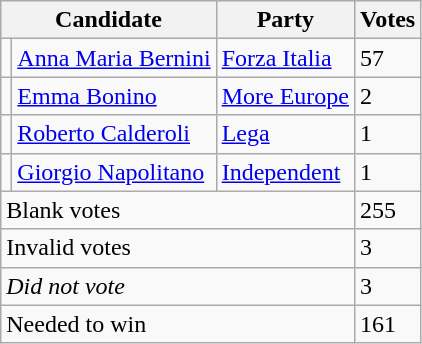<table class="wikitable" style="font-size: align=left">
<tr>
<th colspan=2>Candidate</th>
<th>Party</th>
<th>Votes</th>
</tr>
<tr>
<td bgcolor=></td>
<td><a href='#'>Anna Maria Bernini</a></td>
<td><a href='#'>Forza Italia</a></td>
<td>57</td>
</tr>
<tr>
<td bgcolor=></td>
<td><a href='#'>Emma Bonino</a></td>
<td><a href='#'>More Europe</a></td>
<td>2</td>
</tr>
<tr>
<td bgcolor=></td>
<td><a href='#'>Roberto Calderoli</a></td>
<td><a href='#'>Lega</a></td>
<td>1</td>
</tr>
<tr>
<td bgcolor=></td>
<td><a href='#'>Giorgio Napolitano</a></td>
<td><a href='#'>Independent</a></td>
<td>1</td>
</tr>
<tr>
<td colspan=3>Blank votes</td>
<td>255</td>
</tr>
<tr>
<td colspan=3>Invalid votes</td>
<td>3</td>
</tr>
<tr>
<td colspan=3><em>Did not vote</em></td>
<td>3</td>
</tr>
<tr>
<td colspan=3>Needed to win</td>
<td>161</td>
</tr>
</table>
